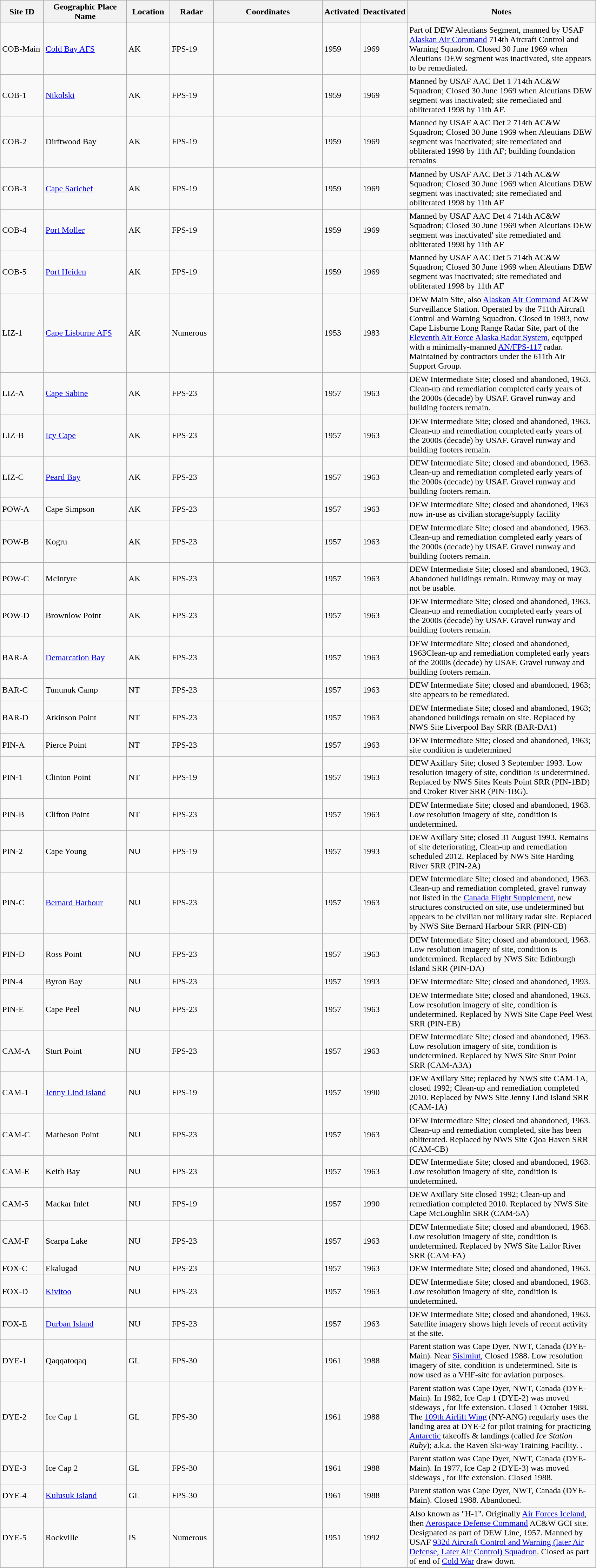<table class="wikitable sortable">
<tr>
<th scope="col" width="75">Site ID</th>
<th scope="col" width="150">Geographic Place Name</th>
<th scope="col" width="75">Location</th>
<th scope="col" width="75">Radar</th>
<th scope="col" width="200">Coordinates</th>
<th scope="col" width="50">Activated</th>
<th scope="col" width="50">Deactivated</th>
<th scope="col" width="350">Notes</th>
</tr>
<tr>
<td>COB-Main</td>
<td><a href='#'>Cold Bay AFS</a></td>
<td>AK</td>
<td>FPS-19</td>
<td></td>
<td>1959</td>
<td>1969</td>
<td>Part of DEW Aleutians Segment, manned by USAF <a href='#'>Alaskan Air Command</a> 714th Aircraft Control and Warning Squadron. Closed 30 June 1969 when Aleutians DEW segment was inactivated, site appears to be remediated.</td>
</tr>
<tr>
<td>COB-1</td>
<td><a href='#'>Nikolski</a></td>
<td>AK</td>
<td>FPS-19</td>
<td></td>
<td>1959</td>
<td>1969</td>
<td>Manned by USAF AAC Det 1 714th AC&W Squadron; Closed 30 June 1969 when Aleutians DEW segment was inactivated; site remediated and obliterated 1998 by 11th AF.</td>
</tr>
<tr>
<td>COB-2</td>
<td>Dirftwood Bay</td>
<td>AK</td>
<td>FPS-19</td>
<td></td>
<td>1959</td>
<td>1969</td>
<td>Manned by USAF AAC Det 2 714th AC&W Squadron; Closed 30 June 1969 when Aleutians DEW segment was inactivated; site remediated and obliterated 1998 by 11th AF; building foundation remains</td>
</tr>
<tr>
<td>COB-3</td>
<td><a href='#'>Cape Sarichef</a></td>
<td>AK</td>
<td>FPS-19</td>
<td></td>
<td>1959</td>
<td>1969</td>
<td>Manned by USAF AAC Det 3 714th AC&W Squadron; Closed 30 June 1969 when Aleutians DEW segment was inactivated; site remediated and obliterated 1998 by 11th AF</td>
</tr>
<tr>
<td>COB-4</td>
<td><a href='#'>Port Moller</a></td>
<td>AK</td>
<td>FPS-19</td>
<td></td>
<td>1959</td>
<td>1969</td>
<td>Manned by USAF AAC Det 4 714th AC&W Squadron; Closed 30 June 1969 when Aleutians DEW segment was inactivated' site remediated and obliterated 1998 by 11th AF</td>
</tr>
<tr>
<td>COB-5</td>
<td><a href='#'>Port Heiden</a></td>
<td>AK</td>
<td>FPS-19</td>
<td></td>
<td>1959</td>
<td>1969</td>
<td>Manned by USAF AAC Det 5 714th AC&W Squadron; Closed 30 June 1969 when Aleutians DEW segment was inactivated; site remediated and obliterated 1998 by 11th AF</td>
</tr>
<tr>
<td>LIZ-1</td>
<td><a href='#'>Cape Lisburne AFS</a></td>
<td>AK</td>
<td>Numerous</td>
<td></td>
<td>1953</td>
<td>1983</td>
<td>DEW Main Site, also <a href='#'>Alaskan Air Command</a> AC&W Surveillance Station. Operated by the 711th Aircraft Control and Warning Squadron. Closed in 1983, now Cape Lisburne Long Range Radar Site, part of the <a href='#'>Eleventh Air Force</a> <a href='#'>Alaska Radar System</a>, equipped with a minimally-manned <a href='#'>AN/FPS-117</a> radar. Maintained by contractors under the 611th Air Support Group.</td>
</tr>
<tr>
<td>LIZ-A</td>
<td><a href='#'>Cape Sabine</a></td>
<td>AK</td>
<td>FPS-23</td>
<td></td>
<td>1957</td>
<td>1963</td>
<td>DEW Intermediate Site; closed and abandoned, 1963. Clean-up and remediation completed early years of the 2000s (decade) by USAF. Gravel runway and building footers remain.</td>
</tr>
<tr>
<td>LIZ-B</td>
<td><a href='#'>Icy Cape</a></td>
<td>AK</td>
<td>FPS-23</td>
<td></td>
<td>1957</td>
<td>1963</td>
<td>DEW Intermediate Site; closed and abandoned, 1963. Clean-up and remediation completed early years of the 2000s (decade) by USAF. Gravel runway and building footers remain.</td>
</tr>
<tr>
<td>LIZ-C</td>
<td><a href='#'>Peard Bay</a></td>
<td>AK</td>
<td>FPS-23</td>
<td></td>
<td>1957</td>
<td>1963</td>
<td>DEW Intermediate Site; closed and abandoned, 1963. Clean-up and remediation completed early years of the 2000s (decade) by USAF. Gravel runway and building footers remain.</td>
</tr>
<tr>
<td>POW-A</td>
<td>Cape Simpson</td>
<td>AK</td>
<td>FPS-23</td>
<td></td>
<td>1957</td>
<td>1963</td>
<td>DEW Intermediate Site; closed and abandoned, 1963 now in-use as civilian storage/supply facility</td>
</tr>
<tr>
<td>POW-B</td>
<td>Kogru</td>
<td>AK</td>
<td>FPS-23</td>
<td></td>
<td>1957</td>
<td>1963</td>
<td>DEW Intermediate Site; closed and abandoned, 1963. Clean-up and remediation completed early years of the 2000s (decade) by USAF. Gravel runway and building footers remain.</td>
</tr>
<tr>
<td>POW-C</td>
<td>McIntyre</td>
<td>AK</td>
<td>FPS-23</td>
<td></td>
<td>1957</td>
<td>1963</td>
<td>DEW Intermediate Site; closed and abandoned, 1963. Abandoned buildings remain. Runway may or may not be usable.</td>
</tr>
<tr>
<td>POW-D</td>
<td>Brownlow Point</td>
<td>AK</td>
<td>FPS-23</td>
<td></td>
<td>1957</td>
<td>1963</td>
<td>DEW Intermediate Site; closed and abandoned, 1963. Clean-up and remediation completed early years of the 2000s (decade) by USAF. Gravel runway and building footers remain.</td>
</tr>
<tr>
<td>BAR-A</td>
<td><a href='#'>Demarcation Bay</a></td>
<td>AK</td>
<td>FPS-23</td>
<td></td>
<td>1957</td>
<td>1963</td>
<td>DEW Intermediate Site; closed and abandoned, 1963Clean-up and remediation completed early years of the 2000s (decade) by USAF. Gravel runway and building footers remain.</td>
</tr>
<tr>
<td>BAR-C</td>
<td>Tununuk Camp</td>
<td>NT</td>
<td>FPS-23</td>
<td></td>
<td>1957</td>
<td>1963</td>
<td>DEW Intermediate Site; closed and abandoned, 1963; site appears to be remediated.</td>
</tr>
<tr>
<td>BAR-D</td>
<td>Atkinson Point</td>
<td>NT</td>
<td>FPS-23</td>
<td></td>
<td>1957</td>
<td>1963</td>
<td>DEW Intermediate Site; closed and abandoned, 1963; abandoned buildings remain on site. Replaced by NWS Site Liverpool Bay SRR (BAR-DA1)</td>
</tr>
<tr>
<td>PIN-A</td>
<td>Pierce Point</td>
<td>NT</td>
<td>FPS-23</td>
<td></td>
<td>1957</td>
<td>1963</td>
<td>DEW Intermediate Site; closed and abandoned, 1963; site condition is undetermined</td>
</tr>
<tr>
<td>PIN-1</td>
<td>Clinton Point</td>
<td>NT</td>
<td>FPS-19</td>
<td></td>
<td>1957</td>
<td>1963</td>
<td>DEW Axillary Site; closed 3 September 1993. Low resolution imagery of site, condition is undetermined. Replaced by NWS Sites Keats Point SRR (PIN-1BD) and Croker River SRR (PIN-1BG).</td>
</tr>
<tr>
<td>PIN-B</td>
<td>Clifton Point</td>
<td>NT</td>
<td>FPS-23</td>
<td></td>
<td>1957</td>
<td>1963</td>
<td>DEW Intermediate Site; closed and abandoned, 1963. Low resolution imagery of site, condition is undetermined.</td>
</tr>
<tr>
<td>PIN-2</td>
<td>Cape Young</td>
<td>NU</td>
<td>FPS-19</td>
<td></td>
<td>1957</td>
<td>1993</td>
<td>DEW Axillary Site; closed 31 August 1993. Remains of site deteriorating, Clean-up and remediation scheduled 2012. Replaced by NWS Site Harding River SRR (PIN-2A)</td>
</tr>
<tr>
<td>PIN-C</td>
<td><a href='#'>Bernard Harbour</a></td>
<td>NU</td>
<td>FPS-23</td>
<td></td>
<td>1957</td>
<td>1963</td>
<td>DEW Intermediate Site; closed and abandoned, 1963. Clean-up and remediation completed, gravel runway not listed in the <a href='#'>Canada Flight Supplement</a>, new structures constructed on site, use undetermined but appears to be civilian not military radar site. Replaced by NWS Site Bernard Harbour SRR (PIN-CB)</td>
</tr>
<tr>
<td>PIN-D</td>
<td>Ross Point</td>
<td>NU</td>
<td>FPS-23</td>
<td></td>
<td>1957</td>
<td>1963</td>
<td>DEW Intermediate Site; closed and abandoned, 1963. Low resolution imagery of site, condition is undetermined. Replaced by NWS Site Edinburgh Island SRR (PIN-DA)</td>
</tr>
<tr>
<td>PIN-4</td>
<td>Byron Bay</td>
<td>NU</td>
<td>FPS-23</td>
<td></td>
<td>1957</td>
<td>1993</td>
<td>DEW Intermediate Site; closed and abandoned, 1993.</td>
</tr>
<tr>
<td>PIN-E</td>
<td>Cape Peel</td>
<td>NU</td>
<td>FPS-23</td>
<td></td>
<td>1957</td>
<td>1963</td>
<td>DEW Intermediate Site; closed and abandoned, 1963. Low resolution imagery of site, condition is undetermined. Replaced by NWS Site Cape Peel West SRR (PIN-EB)</td>
</tr>
<tr>
<td>CAM-A</td>
<td>Sturt Point</td>
<td>NU</td>
<td>FPS-23</td>
<td></td>
<td>1957</td>
<td>1963</td>
<td>DEW Intermediate Site; closed and abandoned, 1963. Low resolution imagery of site, condition is undetermined. Replaced by NWS Site Sturt Point SRR (CAM-A3A)</td>
</tr>
<tr>
<td>CAM-1</td>
<td><a href='#'>Jenny Lind Island</a></td>
<td>NU</td>
<td>FPS-19</td>
<td></td>
<td>1957</td>
<td>1990</td>
<td>DEW Axillary Site; replaced by NWS site CAM-1A, closed 1992; Clean-up and remediation completed 2010. Replaced by NWS Site Jenny Lind Island SRR (CAM-1A)</td>
</tr>
<tr>
<td>CAM-C</td>
<td>Matheson Point</td>
<td>NU</td>
<td>FPS-23</td>
<td></td>
<td>1957</td>
<td>1963</td>
<td>DEW Intermediate Site; closed and abandoned, 1963. Clean-up and remediation completed, site has been obliterated. Replaced by NWS Site Gjoa Haven SRR (CAM-CB)</td>
</tr>
<tr>
<td>CAM-E</td>
<td>Keith Bay</td>
<td>NU</td>
<td>FPS-23</td>
<td></td>
<td>1957</td>
<td>1963</td>
<td>DEW Intermediate Site; closed and abandoned, 1963. Low resolution imagery of site, condition is undetermined.</td>
</tr>
<tr>
<td>CAM-5</td>
<td>Mackar Inlet</td>
<td>NU</td>
<td>FPS-19</td>
<td></td>
<td>1957</td>
<td>1990</td>
<td>DEW Axillary Site closed 1992; Clean-up and remediation completed 2010. Replaced by NWS Site Cape McLoughlin SRR (CAM-5A)</td>
</tr>
<tr>
<td>CAM-F</td>
<td>Scarpa Lake</td>
<td>NU</td>
<td>FPS-23</td>
<td></td>
<td>1957</td>
<td>1963</td>
<td>DEW Intermediate Site; closed and abandoned, 1963. Low resolution imagery of site, condition is undetermined. Replaced by NWS Site Lailor River SRR (CAM-FA)</td>
</tr>
<tr>
<td>FOX-C</td>
<td>Ekalugad</td>
<td>NU</td>
<td>FPS-23</td>
<td></td>
<td>1957</td>
<td>1963</td>
<td>DEW Intermediate Site; closed and abandoned, 1963.</td>
</tr>
<tr>
<td>FOX-D</td>
<td><a href='#'>Kivitoo</a></td>
<td>NU</td>
<td>FPS-23</td>
<td></td>
<td>1957</td>
<td>1963</td>
<td>DEW Intermediate Site; closed and abandoned, 1963. Low resolution imagery of site, condition is undetermined.</td>
</tr>
<tr>
<td>FOX-E</td>
<td><a href='#'>Durban Island</a></td>
<td>NU</td>
<td>FPS-23</td>
<td></td>
<td>1957</td>
<td>1963</td>
<td>DEW Intermediate Site; closed and abandoned, 1963. Satellite imagery shows high levels of recent activity at the site.</td>
</tr>
<tr>
<td>DYE-1</td>
<td>Qaqqatoqaq</td>
<td>GL</td>
<td>FPS-30</td>
<td></td>
<td>1961</td>
<td>1988</td>
<td>Parent station was Cape Dyer, NWT, Canada (DYE-Main). Near <a href='#'>Sisimiut</a>, Closed 1988. Low resolution imagery of site, condition is undetermined. Site is now used as a VHF-site for aviation purposes.</td>
</tr>
<tr>
<td>DYE-2</td>
<td>Ice Cap 1</td>
<td>GL</td>
<td>FPS-30</td>
<td></td>
<td>1961</td>
<td>1988</td>
<td>Parent station was Cape Dyer, NWT, Canada (DYE-Main). In 1982, Ice Cap 1 (DYE-2) was moved sideways , for life extension. Closed 1 October 1988. The <a href='#'>109th Airlift Wing</a> (NY-ANG) regularly uses the landing area at DYE-2 for pilot training for practicing <a href='#'>Antarctic</a> takeoffs & landings (called <em>Ice Station Ruby</em>); a.k.a. the Raven Ski-way Training Facility. .</td>
</tr>
<tr>
<td>DYE-3</td>
<td>Ice Cap 2</td>
<td>GL</td>
<td>FPS-30</td>
<td></td>
<td>1961</td>
<td>1988</td>
<td>Parent station was Cape Dyer, NWT, Canada (DYE-Main). In 1977, Ice Cap 2 (DYE-3) was moved sideways , for life extension. Closed 1988.</td>
</tr>
<tr>
<td>DYE-4</td>
<td><a href='#'>Kulusuk Island</a></td>
<td>GL</td>
<td>FPS-30</td>
<td></td>
<td>1961</td>
<td>1988</td>
<td>Parent station was Cape Dyer, NWT, Canada (DYE-Main). Closed 1988. Abandoned.</td>
</tr>
<tr>
<td>DYE-5</td>
<td>Rockville</td>
<td>IS</td>
<td>Numerous</td>
<td></td>
<td>1951</td>
<td>1992</td>
<td>Also known as "H-1". Originally <a href='#'>Air Forces Iceland</a>, then <a href='#'>Aerospace Defense Command</a> AC&W GCI site. Designated as part of DEW Line, 1957. Manned by USAF <a href='#'>932d Aircraft Control and Warning (later Air Defense, Later Air Control) Squadron</a>. Closed as part of end of <a href='#'>Cold War</a> draw down.</td>
</tr>
<tr>
</tr>
</table>
